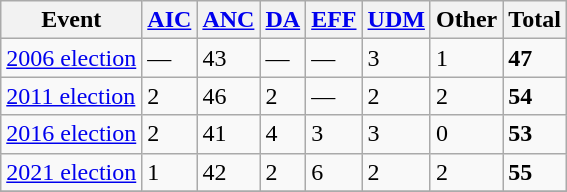<table class="wikitable">
<tr>
<th>Event</th>
<th><a href='#'>AIC</a></th>
<th><a href='#'>ANC</a></th>
<th><a href='#'>DA</a></th>
<th><a href='#'>EFF</a></th>
<th><a href='#'>UDM</a></th>
<th>Other</th>
<th>Total</th>
</tr>
<tr>
<td><a href='#'>2006 election</a></td>
<td>—</td>
<td>43</td>
<td>—</td>
<td>—</td>
<td>3</td>
<td>1</td>
<td><strong>47</strong></td>
</tr>
<tr>
<td><a href='#'>2011 election</a></td>
<td>2</td>
<td>46</td>
<td>2</td>
<td>—</td>
<td>2</td>
<td>2</td>
<td><strong>54</strong></td>
</tr>
<tr>
<td><a href='#'>2016 election</a></td>
<td>2</td>
<td>41</td>
<td>4</td>
<td>3</td>
<td>3</td>
<td>0</td>
<td><strong>53</strong></td>
</tr>
<tr>
<td><a href='#'>2021 election</a></td>
<td>1</td>
<td>42</td>
<td>2</td>
<td>6</td>
<td>2</td>
<td>2</td>
<td><strong>55</strong></td>
</tr>
<tr>
</tr>
</table>
